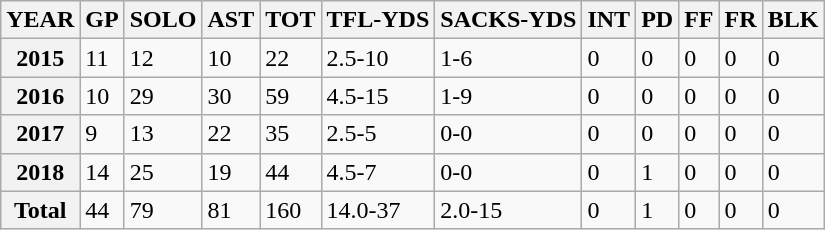<table class="wikitable">
<tr>
<th>YEAR</th>
<th>GP</th>
<th>SOLO</th>
<th>AST</th>
<th>TOT</th>
<th>TFL-YDS</th>
<th>SACKS-YDS</th>
<th>INT</th>
<th>PD</th>
<th>FF</th>
<th>FR</th>
<th>BLK</th>
</tr>
<tr>
<th>2015</th>
<td>11</td>
<td>12</td>
<td>10</td>
<td>22</td>
<td>2.5-10</td>
<td>1-6</td>
<td>0</td>
<td>0</td>
<td>0</td>
<td>0</td>
<td>0</td>
</tr>
<tr>
<th>2016</th>
<td>10</td>
<td>29</td>
<td>30</td>
<td>59</td>
<td>4.5-15</td>
<td>1-9</td>
<td>0</td>
<td>0</td>
<td>0</td>
<td>0</td>
<td>0</td>
</tr>
<tr>
<th>2017</th>
<td>9</td>
<td>13</td>
<td>22</td>
<td>35</td>
<td>2.5-5</td>
<td>0-0</td>
<td>0</td>
<td>0</td>
<td>0</td>
<td>0</td>
<td>0</td>
</tr>
<tr>
<th>2018</th>
<td>14</td>
<td>25</td>
<td>19</td>
<td>44</td>
<td>4.5-7</td>
<td>0-0</td>
<td>0</td>
<td>1</td>
<td>0</td>
<td>0</td>
<td>0</td>
</tr>
<tr>
<th>Total</th>
<td>44</td>
<td>79</td>
<td>81</td>
<td>160</td>
<td>14.0-37</td>
<td>2.0-15</td>
<td>0</td>
<td>1</td>
<td>0</td>
<td>0</td>
<td>0</td>
</tr>
</table>
